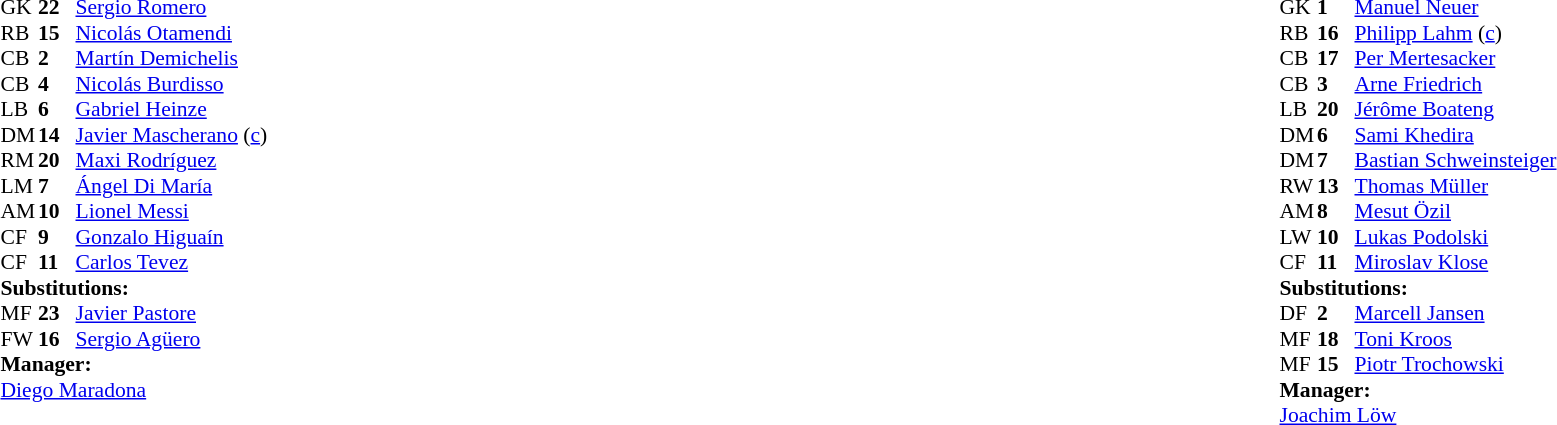<table style="width:100%">
<tr>
<td style="vertical-align:top;width:40%"><br><table style="font-size:90%" cellspacing="0" cellpadding="0">
<tr>
<th width="25"></th>
<th width="25"></th>
</tr>
<tr>
<td>GK</td>
<td><strong>22</strong></td>
<td><a href='#'>Sergio Romero</a></td>
</tr>
<tr>
<td>RB</td>
<td><strong>15</strong></td>
<td><a href='#'>Nicolás Otamendi</a></td>
<td></td>
<td></td>
</tr>
<tr>
<td>CB</td>
<td><strong>2</strong></td>
<td><a href='#'>Martín Demichelis</a></td>
</tr>
<tr>
<td>CB</td>
<td><strong>4</strong></td>
<td><a href='#'>Nicolás Burdisso</a></td>
</tr>
<tr>
<td>LB</td>
<td><strong>6</strong></td>
<td><a href='#'>Gabriel Heinze</a></td>
</tr>
<tr>
<td>DM</td>
<td><strong>14</strong></td>
<td><a href='#'>Javier Mascherano</a> (<a href='#'>c</a>)</td>
<td></td>
</tr>
<tr>
<td>RM</td>
<td><strong>20</strong></td>
<td><a href='#'>Maxi Rodríguez</a></td>
</tr>
<tr>
<td>LM</td>
<td><strong>7</strong></td>
<td><a href='#'>Ángel Di María</a></td>
<td></td>
<td></td>
</tr>
<tr>
<td>AM</td>
<td><strong>10</strong></td>
<td><a href='#'>Lionel Messi</a></td>
</tr>
<tr>
<td>CF</td>
<td><strong>9</strong></td>
<td><a href='#'>Gonzalo Higuaín</a></td>
</tr>
<tr>
<td>CF</td>
<td><strong>11</strong></td>
<td><a href='#'>Carlos Tevez</a></td>
</tr>
<tr>
<td colspan=3><strong>Substitutions:</strong></td>
</tr>
<tr>
<td>MF</td>
<td><strong>23</strong></td>
<td><a href='#'>Javier Pastore</a></td>
<td></td>
<td></td>
</tr>
<tr>
<td>FW</td>
<td><strong>16</strong></td>
<td><a href='#'>Sergio Agüero</a></td>
<td></td>
<td></td>
</tr>
<tr>
<td colspan=3><strong>Manager:</strong></td>
</tr>
<tr>
<td colspan=3><a href='#'>Diego Maradona</a></td>
</tr>
</table>
</td>
<td valign="top"></td>
<td style="vertical-align:top;width:50%"><br><table cellspacing="0" cellpadding="0" style="font-size:90%;margin:auto">
<tr>
<th width=25></th>
<th width=25></th>
</tr>
<tr>
<td>GK</td>
<td><strong>1</strong></td>
<td><a href='#'>Manuel Neuer</a></td>
</tr>
<tr>
<td>RB</td>
<td><strong>16</strong></td>
<td><a href='#'>Philipp Lahm</a> (<a href='#'>c</a>)</td>
</tr>
<tr>
<td>CB</td>
<td><strong>17</strong></td>
<td><a href='#'>Per Mertesacker</a></td>
</tr>
<tr>
<td>CB</td>
<td><strong>3</strong></td>
<td><a href='#'>Arne Friedrich</a></td>
</tr>
<tr>
<td>LB</td>
<td><strong>20</strong></td>
<td><a href='#'>Jérôme Boateng</a></td>
<td></td>
<td></td>
</tr>
<tr>
<td>DM</td>
<td><strong>6</strong></td>
<td><a href='#'>Sami Khedira</a></td>
<td></td>
<td></td>
</tr>
<tr>
<td>DM</td>
<td><strong>7</strong></td>
<td><a href='#'>Bastian Schweinsteiger</a></td>
</tr>
<tr>
<td>RW</td>
<td><strong>13</strong></td>
<td><a href='#'>Thomas Müller</a></td>
<td></td>
<td></td>
</tr>
<tr>
<td>AM</td>
<td><strong>8</strong></td>
<td><a href='#'>Mesut Özil</a></td>
</tr>
<tr>
<td>LW</td>
<td><strong>10</strong></td>
<td><a href='#'>Lukas Podolski</a></td>
</tr>
<tr>
<td>CF</td>
<td><strong>11</strong></td>
<td><a href='#'>Miroslav Klose</a></td>
</tr>
<tr>
<td colspan=3><strong>Substitutions:</strong></td>
</tr>
<tr>
<td>DF</td>
<td><strong>2</strong></td>
<td><a href='#'>Marcell Jansen</a></td>
<td></td>
<td></td>
</tr>
<tr>
<td>MF</td>
<td><strong>18</strong></td>
<td><a href='#'>Toni Kroos</a></td>
<td></td>
<td></td>
</tr>
<tr>
<td>MF</td>
<td><strong>15</strong></td>
<td><a href='#'>Piotr Trochowski</a></td>
<td></td>
<td></td>
</tr>
<tr>
<td colspan=3><strong>Manager:</strong></td>
</tr>
<tr>
<td colspan=3><a href='#'>Joachim Löw</a></td>
</tr>
</table>
</td>
</tr>
</table>
